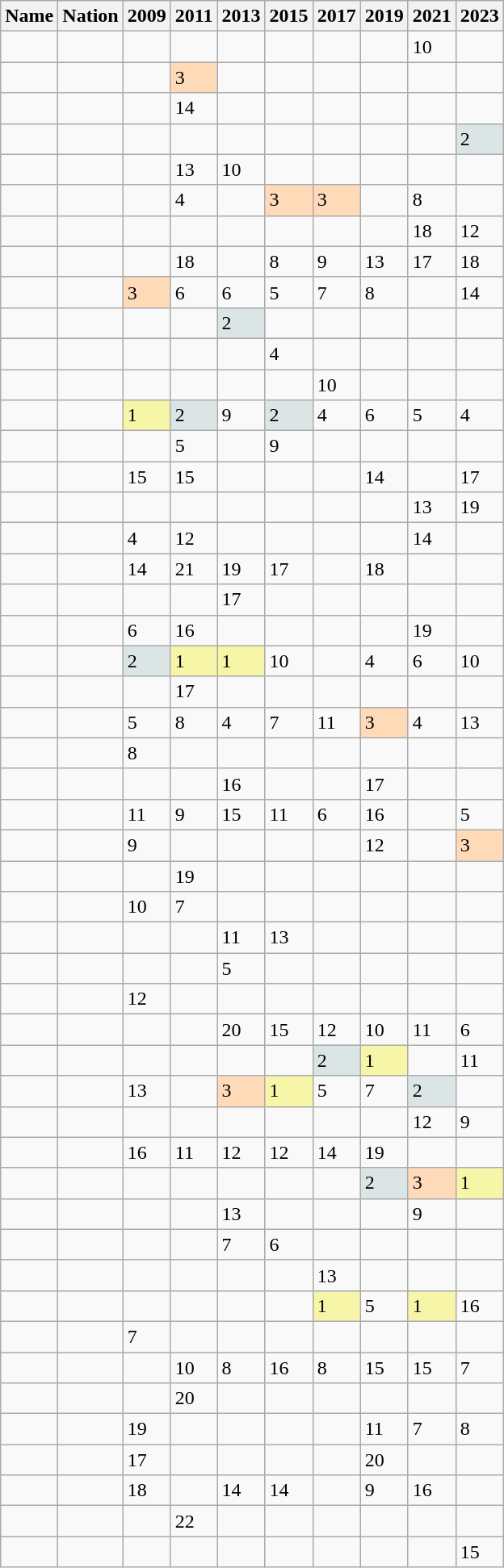<table class="wikitable sortable">
<tr>
<th>Name</th>
<th>Nation</th>
<th>2009</th>
<th>2011</th>
<th>2013</th>
<th>2015</th>
<th>2017</th>
<th>2019</th>
<th>2021</th>
<th>2023</th>
</tr>
<tr>
<td></td>
<td></td>
<td></td>
<td></td>
<td></td>
<td></td>
<td></td>
<td></td>
<td>10</td>
<td></td>
</tr>
<tr>
<td></td>
<td></td>
<td></td>
<td style="background:#FFDAB9;">3</td>
<td></td>
<td></td>
<td></td>
<td></td>
<td></td>
<td></td>
</tr>
<tr>
<td></td>
<td></td>
<td></td>
<td>14</td>
<td></td>
<td></td>
<td></td>
<td></td>
<td></td>
<td></td>
</tr>
<tr>
<td></td>
<td></td>
<td></td>
<td></td>
<td></td>
<td></td>
<td></td>
<td></td>
<td></td>
<td style="background:#DCE5E5;">2</td>
</tr>
<tr>
<td></td>
<td></td>
<td></td>
<td>13</td>
<td>10</td>
<td></td>
<td></td>
<td></td>
<td></td>
<td></td>
</tr>
<tr>
<td></td>
<td></td>
<td></td>
<td>4</td>
<td></td>
<td style="background:#FFDAB9;">3</td>
<td style="background:#FFDAB9;">3</td>
<td></td>
<td>8</td>
<td></td>
</tr>
<tr>
<td></td>
<td></td>
<td></td>
<td></td>
<td></td>
<td></td>
<td></td>
<td></td>
<td>18</td>
<td>12</td>
</tr>
<tr>
<td></td>
<td></td>
<td></td>
<td>18</td>
<td></td>
<td>8</td>
<td>9</td>
<td>13</td>
<td>17</td>
<td>18</td>
</tr>
<tr>
<td></td>
<td></td>
<td style="background:#FFDAB9;">3</td>
<td>6</td>
<td>6</td>
<td>5</td>
<td>7</td>
<td>8</td>
<td></td>
<td>14</td>
</tr>
<tr>
<td></td>
<td></td>
<td></td>
<td></td>
<td style="background:#DCE5E5;">2</td>
<td></td>
<td></td>
<td></td>
<td></td>
<td></td>
</tr>
<tr>
<td></td>
<td></td>
<td></td>
<td></td>
<td></td>
<td>4</td>
<td></td>
<td></td>
<td></td>
<td></td>
</tr>
<tr>
<td></td>
<td></td>
<td></td>
<td></td>
<td></td>
<td></td>
<td>10</td>
<td></td>
<td></td>
<td></td>
</tr>
<tr>
<td></td>
<td></td>
<td style="background:#F7F6A8;">1</td>
<td style="background:#DCE5E5;">2</td>
<td>9</td>
<td style="background:#DCE5E5;">2</td>
<td>4</td>
<td>6</td>
<td>5</td>
<td>4</td>
</tr>
<tr>
<td></td>
<td></td>
<td></td>
<td>5</td>
<td></td>
<td>9</td>
<td></td>
<td></td>
<td></td>
<td></td>
</tr>
<tr>
<td></td>
<td></td>
<td>15</td>
<td>15</td>
<td></td>
<td></td>
<td></td>
<td>14</td>
<td></td>
<td>17</td>
</tr>
<tr>
<td></td>
<td></td>
<td></td>
<td></td>
<td></td>
<td></td>
<td></td>
<td></td>
<td>13</td>
<td>19</td>
</tr>
<tr>
<td></td>
<td></td>
<td>4</td>
<td>12</td>
<td></td>
<td></td>
<td></td>
<td></td>
<td>14</td>
<td></td>
</tr>
<tr>
<td></td>
<td></td>
<td>14</td>
<td>21</td>
<td>19</td>
<td>17</td>
<td></td>
<td>18</td>
<td></td>
<td></td>
</tr>
<tr>
<td></td>
<td></td>
<td></td>
<td></td>
<td>17</td>
<td></td>
<td></td>
<td></td>
<td></td>
<td></td>
</tr>
<tr>
<td></td>
<td></td>
<td>6</td>
<td>16</td>
<td></td>
<td></td>
<td></td>
<td></td>
<td>19</td>
<td></td>
</tr>
<tr>
<td></td>
<td></td>
<td style="background:#DCE5E5;">2</td>
<td style="background:#F7F6A8;">1</td>
<td style="background:#F7F6A8;">1</td>
<td>10</td>
<td></td>
<td>4</td>
<td>6</td>
<td>10</td>
</tr>
<tr>
<td></td>
<td></td>
<td></td>
<td>17</td>
<td></td>
<td></td>
<td></td>
<td></td>
<td></td>
<td></td>
</tr>
<tr>
<td></td>
<td></td>
<td>5</td>
<td>8</td>
<td>4</td>
<td>7</td>
<td>11</td>
<td style="background:#FFDAB9;">3</td>
<td>4</td>
<td>13</td>
</tr>
<tr>
<td></td>
<td></td>
<td>8</td>
<td></td>
<td></td>
<td></td>
<td></td>
<td></td>
<td></td>
<td></td>
</tr>
<tr>
<td></td>
<td></td>
<td></td>
<td></td>
<td>16</td>
<td></td>
<td></td>
<td>17</td>
<td></td>
<td></td>
</tr>
<tr>
<td></td>
<td></td>
<td>11</td>
<td>9</td>
<td>15</td>
<td>11</td>
<td>6</td>
<td>16</td>
<td></td>
<td>5</td>
</tr>
<tr>
<td></td>
<td></td>
<td>9</td>
<td></td>
<td></td>
<td></td>
<td></td>
<td>12</td>
<td></td>
<td style="background:#FFDAB9;">3</td>
</tr>
<tr>
<td></td>
<td></td>
<td></td>
<td>19</td>
<td></td>
<td></td>
<td></td>
<td></td>
<td></td>
<td></td>
</tr>
<tr>
<td></td>
<td></td>
<td>10</td>
<td>7</td>
<td></td>
<td></td>
<td></td>
<td></td>
<td></td>
<td></td>
</tr>
<tr>
<td></td>
<td></td>
<td></td>
<td></td>
<td>11</td>
<td>13</td>
<td></td>
<td></td>
<td></td>
<td></td>
</tr>
<tr>
<td></td>
<td></td>
<td></td>
<td></td>
<td>5</td>
<td></td>
<td></td>
<td></td>
<td></td>
<td></td>
</tr>
<tr>
<td></td>
<td></td>
<td>12</td>
<td></td>
<td></td>
<td></td>
<td></td>
<td></td>
<td></td>
<td></td>
</tr>
<tr>
<td></td>
<td></td>
<td></td>
<td></td>
<td>20</td>
<td>15</td>
<td>12</td>
<td>10</td>
<td>11</td>
<td>6</td>
</tr>
<tr>
<td></td>
<td></td>
<td></td>
<td></td>
<td></td>
<td></td>
<td style="background:#DCE5E5;">2</td>
<td style="background:#F7F6A8;">1</td>
<td></td>
<td>11</td>
</tr>
<tr>
<td></td>
<td></td>
<td>13</td>
<td></td>
<td style="background:#FFDAB9;">3</td>
<td style="background:#F7F6A8;">1</td>
<td>5</td>
<td>7</td>
<td style="background:#DCE5E5;">2</td>
<td></td>
</tr>
<tr>
<td></td>
<td></td>
<td></td>
<td></td>
<td></td>
<td></td>
<td></td>
<td></td>
<td>12</td>
<td>9</td>
</tr>
<tr>
<td></td>
<td></td>
<td>16</td>
<td>11</td>
<td>12</td>
<td>12</td>
<td>14</td>
<td>19</td>
<td></td>
<td></td>
</tr>
<tr>
<td></td>
<td></td>
<td></td>
<td></td>
<td></td>
<td></td>
<td></td>
<td style="background:#DCE5E5;">2</td>
<td style="background:#FFDAB9;">3</td>
<td style="background:#F7F6A8;">1</td>
</tr>
<tr>
<td></td>
<td></td>
<td></td>
<td></td>
<td>13</td>
<td></td>
<td></td>
<td></td>
<td>9</td>
<td></td>
</tr>
<tr>
<td></td>
<td></td>
<td></td>
<td></td>
<td>7</td>
<td>6</td>
<td></td>
<td></td>
<td></td>
<td></td>
</tr>
<tr>
<td></td>
<td></td>
<td></td>
<td></td>
<td></td>
<td></td>
<td>13</td>
<td></td>
<td></td>
<td></td>
</tr>
<tr>
<td></td>
<td></td>
<td></td>
<td></td>
<td></td>
<td></td>
<td style="background:#F7F6A8;">1</td>
<td>5</td>
<td style="background:#F7F6A8;">1</td>
<td>16</td>
</tr>
<tr>
<td></td>
<td></td>
<td>7</td>
<td></td>
<td></td>
<td></td>
<td></td>
<td></td>
<td></td>
<td></td>
</tr>
<tr>
<td></td>
<td></td>
<td></td>
<td>10</td>
<td>8</td>
<td>16</td>
<td>8</td>
<td>15</td>
<td>15</td>
<td>7</td>
</tr>
<tr>
<td></td>
<td></td>
<td></td>
<td>20</td>
<td></td>
<td></td>
<td></td>
<td></td>
<td></td>
<td></td>
</tr>
<tr>
<td></td>
<td></td>
<td>19</td>
<td></td>
<td></td>
<td></td>
<td></td>
<td>11</td>
<td>7</td>
<td>8</td>
</tr>
<tr>
<td></td>
<td></td>
<td>17</td>
<td></td>
<td></td>
<td></td>
<td></td>
<td>20</td>
<td></td>
<td></td>
</tr>
<tr>
<td></td>
<td></td>
<td>18</td>
<td></td>
<td>14</td>
<td>14</td>
<td></td>
<td>9</td>
<td>16</td>
<td></td>
</tr>
<tr>
<td></td>
<td></td>
<td></td>
<td>22</td>
<td></td>
<td></td>
<td></td>
<td></td>
<td></td>
<td></td>
</tr>
<tr>
<td></td>
<td></td>
<td></td>
<td></td>
<td></td>
<td></td>
<td></td>
<td></td>
<td></td>
<td>15</td>
</tr>
</table>
